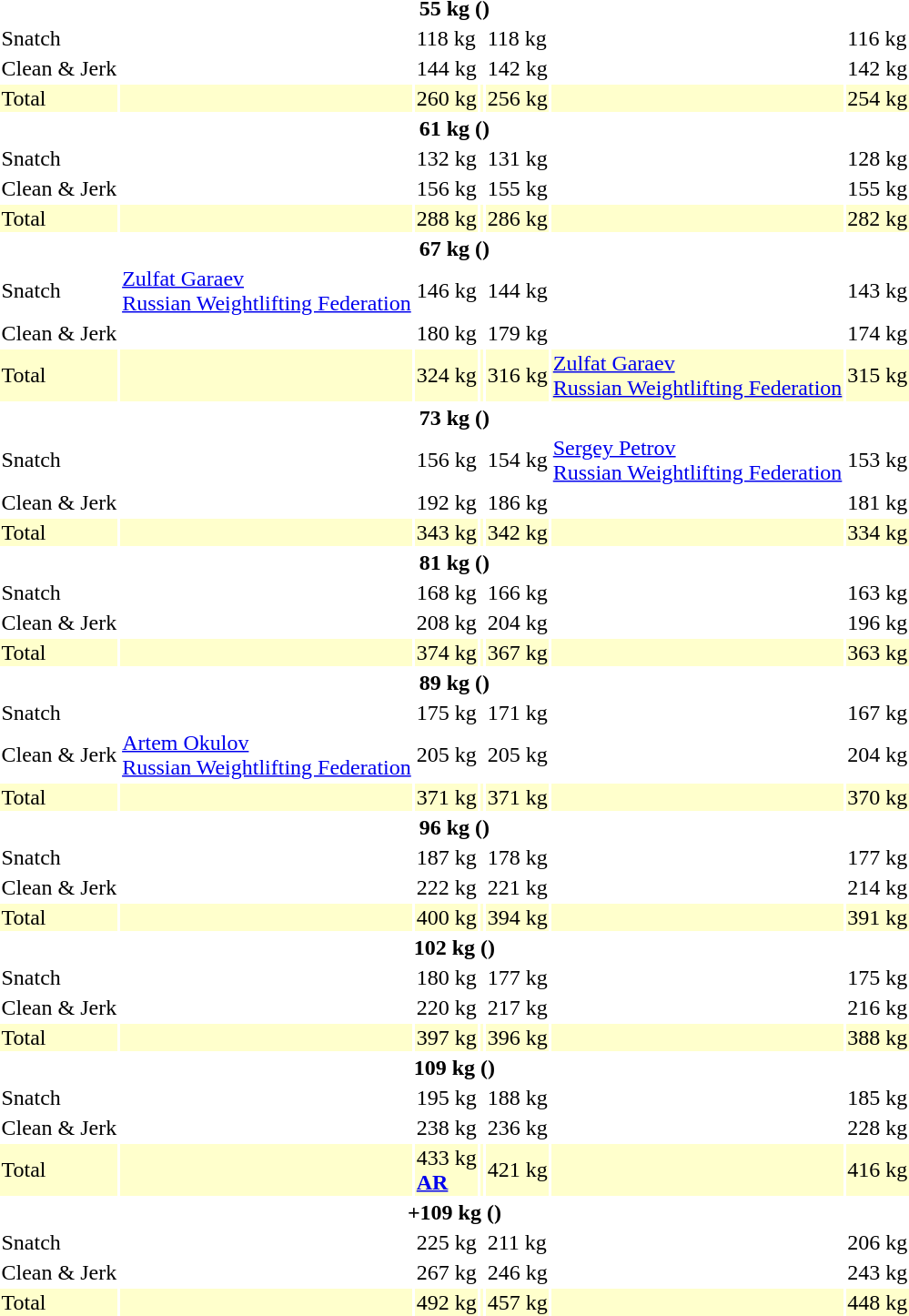<table>
<tr>
<th colspan=7>55 kg ()</th>
</tr>
<tr>
<td>Snatch</td>
<td></td>
<td>118 kg</td>
<td></td>
<td>118 kg</td>
<td></td>
<td>116 kg</td>
</tr>
<tr>
<td>Clean & Jerk</td>
<td></td>
<td>144 kg</td>
<td></td>
<td>142 kg</td>
<td></td>
<td>142 kg</td>
</tr>
<tr bgcolor=ffffcc>
<td>Total</td>
<td></td>
<td>260 kg</td>
<td></td>
<td>256 kg</td>
<td></td>
<td>254 kg</td>
</tr>
<tr>
<th colspan=7>61 kg ()</th>
</tr>
<tr>
<td>Snatch</td>
<td></td>
<td>132 kg</td>
<td></td>
<td>131 kg</td>
<td></td>
<td>128 kg</td>
</tr>
<tr>
<td>Clean & Jerk</td>
<td></td>
<td>156 kg</td>
<td></td>
<td>155 kg</td>
<td></td>
<td>155 kg</td>
</tr>
<tr bgcolor=ffffcc>
<td>Total</td>
<td></td>
<td>288 kg</td>
<td></td>
<td>286 kg</td>
<td></td>
<td>282 kg</td>
</tr>
<tr>
<th colspan=7>67 kg ()</th>
</tr>
<tr>
<td>Snatch</td>
<td><a href='#'>Zulfat Garaev</a><br> <a href='#'>Russian Weightlifting Federation</a></td>
<td>146 kg</td>
<td></td>
<td>144 kg</td>
<td></td>
<td>143 kg</td>
</tr>
<tr>
<td>Clean & Jerk</td>
<td></td>
<td>180 kg</td>
<td></td>
<td>179 kg</td>
<td></td>
<td>174 kg</td>
</tr>
<tr bgcolor=ffffcc>
<td>Total</td>
<td></td>
<td>324 kg</td>
<td></td>
<td>316 kg</td>
<td><a href='#'>Zulfat Garaev</a><br> <a href='#'>Russian Weightlifting Federation</a></td>
<td>315 kg</td>
</tr>
<tr>
<th colspan=7>73 kg ()</th>
</tr>
<tr>
<td>Snatch</td>
<td></td>
<td>156 kg</td>
<td></td>
<td>154 kg</td>
<td><a href='#'>Sergey Petrov</a><br> <a href='#'>Russian Weightlifting Federation</a></td>
<td>153 kg</td>
</tr>
<tr>
<td>Clean & Jerk</td>
<td></td>
<td>192 kg</td>
<td></td>
<td>186 kg</td>
<td></td>
<td>181 kg</td>
</tr>
<tr bgcolor=ffffcc>
<td>Total</td>
<td></td>
<td>343 kg</td>
<td></td>
<td>342 kg</td>
<td></td>
<td>334 kg</td>
</tr>
<tr>
<th colspan=7>81 kg ()</th>
</tr>
<tr>
<td>Snatch</td>
<td></td>
<td>168 kg</td>
<td></td>
<td>166 kg</td>
<td></td>
<td>163 kg</td>
</tr>
<tr>
<td>Clean & Jerk</td>
<td></td>
<td>208 kg<br></td>
<td></td>
<td>204 kg</td>
<td></td>
<td>196 kg</td>
</tr>
<tr bgcolor=ffffcc>
<td>Total</td>
<td></td>
<td>374 kg</td>
<td></td>
<td>367 kg</td>
<td></td>
<td>363 kg</td>
</tr>
<tr>
<th colspan=7>89 kg ()</th>
</tr>
<tr>
<td>Snatch</td>
<td></td>
<td>175 kg</td>
<td></td>
<td>171 kg</td>
<td></td>
<td>167 kg</td>
</tr>
<tr>
<td>Clean & Jerk</td>
<td><a href='#'>Artem Okulov</a><br> <a href='#'>Russian Weightlifting Federation</a></td>
<td>205 kg</td>
<td></td>
<td>205 kg</td>
<td></td>
<td>204 kg</td>
</tr>
<tr bgcolor=ffffcc>
<td>Total</td>
<td></td>
<td>371 kg</td>
<td></td>
<td>371 kg</td>
<td></td>
<td>370 kg</td>
</tr>
<tr>
<th colspan=7>96 kg ()</th>
</tr>
<tr>
<td>Snatch</td>
<td></td>
<td>187 kg<br></td>
<td></td>
<td>178 kg</td>
<td></td>
<td>177 kg</td>
</tr>
<tr>
<td>Clean & Jerk</td>
<td></td>
<td>222 kg</td>
<td></td>
<td>221 kg</td>
<td></td>
<td>214 kg</td>
</tr>
<tr bgcolor=ffffcc>
<td>Total</td>
<td></td>
<td>400 kg</td>
<td></td>
<td>394 kg</td>
<td></td>
<td>391 kg</td>
</tr>
<tr>
<th colspan=7>102 kg ()</th>
</tr>
<tr>
<td>Snatch</td>
<td></td>
<td>180 kg</td>
<td></td>
<td>177 kg</td>
<td></td>
<td>175 kg</td>
</tr>
<tr>
<td>Clean & Jerk</td>
<td></td>
<td>220 kg</td>
<td></td>
<td>217 kg</td>
<td></td>
<td>216 kg</td>
</tr>
<tr bgcolor=ffffcc>
<td>Total</td>
<td></td>
<td>397 kg</td>
<td></td>
<td>396 kg</td>
<td></td>
<td>388 kg</td>
</tr>
<tr>
<th colspan=7>109 kg ()</th>
</tr>
<tr>
<td>Snatch</td>
<td></td>
<td>195 kg</td>
<td></td>
<td>188 kg</td>
<td></td>
<td>185 kg</td>
</tr>
<tr>
<td>Clean & Jerk</td>
<td></td>
<td>238 kg</td>
<td></td>
<td>236 kg</td>
<td></td>
<td>228 kg</td>
</tr>
<tr bgcolor=ffffcc>
<td>Total</td>
<td></td>
<td>433 kg<br><strong><a href='#'>AR</a></strong></td>
<td></td>
<td>421 kg</td>
<td></td>
<td>416 kg</td>
</tr>
<tr>
<th colspan=7>+109 kg ()</th>
</tr>
<tr>
<td>Snatch</td>
<td></td>
<td>225 kg<br></td>
<td></td>
<td>211 kg</td>
<td></td>
<td>206 kg</td>
</tr>
<tr>
<td>Clean & Jerk</td>
<td></td>
<td>267 kg<br></td>
<td></td>
<td>246 kg</td>
<td></td>
<td>243 kg</td>
</tr>
<tr bgcolor=ffffcc>
<td>Total</td>
<td></td>
<td>492 kg<br></td>
<td></td>
<td>457 kg</td>
<td></td>
<td>448 kg</td>
</tr>
</table>
